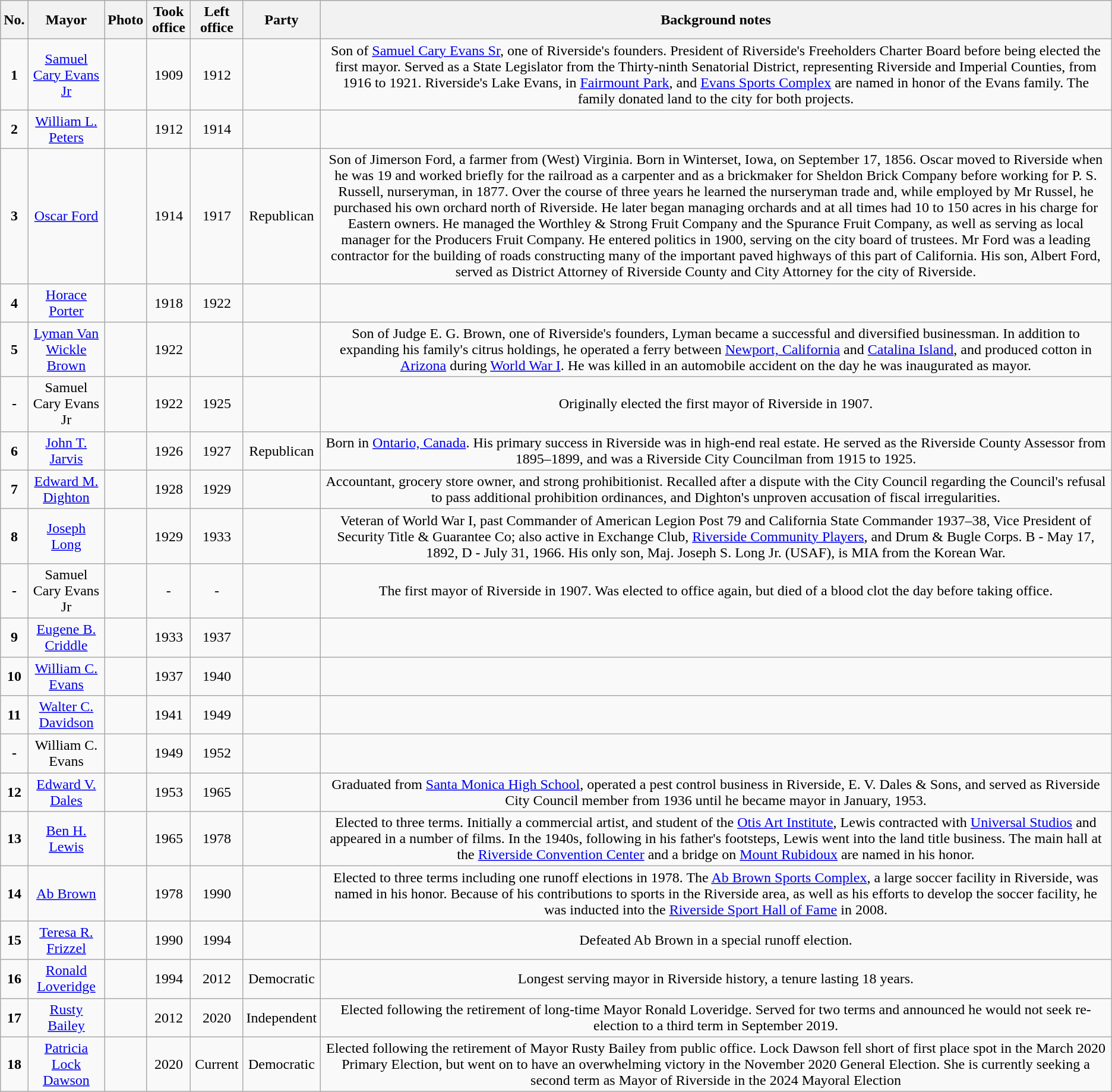<table class="wikitable" style="text-align:center">
<tr style="background:#cccccc">
<th>No.</th>
<th>Mayor</th>
<th>Photo</th>
<th>Took office</th>
<th>Left office</th>
<th>Party</th>
<th>Background notes</th>
</tr>
<tr>
<td><strong>1</strong></td>
<td><a href='#'>Samuel Cary Evans Jr</a></td>
<td></td>
<td>1909</td>
<td>1912 </td>
<td></td>
<td>Son of <a href='#'>Samuel Cary Evans Sr</a>, one of Riverside's founders.  President of Riverside's Freeholders Charter Board before being elected the first mayor. Served as a State Legislator from the Thirty-ninth Senatorial District, representing Riverside and Imperial Counties, from 1916 to 1921. Riverside's Lake Evans, in <a href='#'>Fairmount Park</a>, and <a href='#'>Evans Sports Complex</a> are named in honor of the Evans family.  The family donated land to the city for both projects.</td>
</tr>
<tr>
<td><strong>2</strong></td>
<td><a href='#'>William L. Peters</a></td>
<td></td>
<td>1912</td>
<td>1914</td>
<td></td>
<td></td>
</tr>
<tr>
<td><strong>3</strong></td>
<td><a href='#'>Oscar Ford</a></td>
<td></td>
<td>1914</td>
<td>1917</td>
<td>Republican</td>
<td>Son of Jimerson Ford, a farmer from (West) Virginia.  Born in Winterset, Iowa, on September 17, 1856.  Oscar moved to Riverside when he was 19 and worked briefly for the railroad as a carpenter and as a brickmaker for Sheldon Brick Company before working for P. S. Russell, nurseryman, in 1877.  Over the course of three years he learned the nurseryman trade and, while employed by Mr Russel, he purchased his own orchard north of Riverside. He later began managing orchards and at all times had 10 to 150 acres in his charge for Eastern owners.  He managed the Worthley & Strong Fruit Company and the Spurance Fruit Company, as well as serving as local manager for the Producers Fruit Company.  He entered politics in 1900, serving on the city board of trustees.  Mr Ford was a leading contractor for the building of roads constructing many of the important paved highways of this part of California.  His son, Albert Ford, served as District Attorney of Riverside County and City Attorney for the city of Riverside.</td>
</tr>
<tr>
<td><strong>4</strong></td>
<td><a href='#'>Horace Porter</a></td>
<td></td>
<td>1918</td>
<td>1922</td>
<td></td>
<td></td>
</tr>
<tr>
<td><strong>5</strong></td>
<td><a href='#'>Lyman Van Wickle Brown</a></td>
<td></td>
<td>1922</td>
<td></td>
<td></td>
<td>Son of Judge E. G. Brown, one of Riverside's founders, Lyman became a successful and diversified businessman.  In addition to expanding his family's citrus holdings, he operated a ferry between <a href='#'>Newport, California</a> and <a href='#'>Catalina Island</a>, and produced cotton in <a href='#'>Arizona</a> during <a href='#'>World War I</a>.  He was killed in an automobile accident on the day he was inaugurated as mayor.</td>
</tr>
<tr>
<td><strong>-</strong></td>
<td>Samuel Cary Evans Jr</td>
<td></td>
<td>1922</td>
<td>1925</td>
<td></td>
<td>Originally elected the first mayor of Riverside in 1907.</td>
</tr>
<tr>
<td><strong>6</strong></td>
<td><a href='#'>John T. Jarvis</a></td>
<td></td>
<td>1926</td>
<td>1927</td>
<td>Republican</td>
<td>Born in <a href='#'>Ontario, Canada</a>.  His primary success in Riverside was in high-end real estate. He served as the Riverside County Assessor from 1895–1899, and was a Riverside City Councilman from 1915 to 1925.</td>
</tr>
<tr>
<td><strong>7</strong></td>
<td><a href='#'>Edward M. Dighton</a></td>
<td></td>
<td>1928</td>
<td>1929</td>
<td></td>
<td>Accountant, grocery store owner, and strong prohibitionist.  Recalled after a dispute with the City Council regarding the Council's refusal to pass additional prohibition ordinances, and Dighton's unproven accusation of fiscal irregularities.</td>
</tr>
<tr>
<td><strong>8</strong></td>
<td><a href='#'>Joseph Long</a></td>
<td></td>
<td>1929</td>
<td>1933</td>
<td></td>
<td>Veteran of World War I, past Commander of American Legion Post 79 and California State Commander 1937–38, Vice President of Security Title & Guarantee Co; also active in Exchange Club, <a href='#'>Riverside Community Players</a>, and Drum & Bugle Corps. B - May 17, 1892, D - July 31, 1966. His only son, Maj. Joseph S. Long Jr. (USAF), is MIA from the Korean War.</td>
</tr>
<tr>
<td><strong>-</strong></td>
<td>Samuel Cary Evans Jr</td>
<td></td>
<td>-</td>
<td>-</td>
<td></td>
<td>The first mayor of Riverside in 1907.  Was elected to office again, but died of a blood clot the day before taking office.</td>
</tr>
<tr>
<td><strong>9</strong></td>
<td><a href='#'>Eugene B. Criddle</a></td>
<td></td>
<td>1933</td>
<td>1937</td>
<td></td>
<td></td>
</tr>
<tr>
<td><strong>10</strong></td>
<td><a href='#'>William C. Evans</a></td>
<td></td>
<td>1937</td>
<td>1940</td>
<td></td>
<td></td>
</tr>
<tr>
<td><strong>11</strong></td>
<td><a href='#'>Walter C. Davidson</a></td>
<td></td>
<td>1941</td>
<td>1949</td>
<td></td>
<td></td>
</tr>
<tr>
<td><strong>-</strong></td>
<td>William C. Evans</td>
<td></td>
<td>1949</td>
<td>1952</td>
<td></td>
<td></td>
</tr>
<tr>
<td><strong>12</strong></td>
<td><a href='#'>Edward V. Dales</a></td>
<td></td>
<td>1953</td>
<td>1965</td>
<td></td>
<td>Graduated from <a href='#'>Santa Monica High School</a>, operated a pest control business in Riverside, E. V. Dales & Sons, and served as Riverside City Council member from 1936 until he became mayor in January, 1953.</td>
</tr>
<tr>
<td><strong>13</strong></td>
<td><a href='#'>Ben H. Lewis</a></td>
<td></td>
<td>1965</td>
<td>1978</td>
<td></td>
<td>Elected to three terms.  Initially a commercial artist, and student of the <a href='#'>Otis Art Institute</a>, Lewis contracted with <a href='#'>Universal Studios</a> and appeared in a number of films. In the 1940s, following in his father's footsteps, Lewis went into the land title business.  The main hall at the <a href='#'>Riverside Convention Center</a> and a bridge on <a href='#'>Mount Rubidoux</a> are named in his honor.</td>
</tr>
<tr>
<td><strong>14</strong></td>
<td><a href='#'>Ab Brown</a></td>
<td></td>
<td>1978</td>
<td>1990</td>
<td></td>
<td>Elected to three terms including one runoff elections in 1978.  The <a href='#'>Ab Brown Sports Complex</a>, a large soccer facility in Riverside, was named in his honor.  Because of his contributions to sports in the Riverside area, as well as his efforts to develop the soccer facility, he was inducted into the <a href='#'>Riverside Sport Hall of Fame</a> in 2008.</td>
</tr>
<tr>
<td><strong>15</strong></td>
<td><a href='#'>Teresa R. Frizzel</a></td>
<td></td>
<td>1990</td>
<td>1994</td>
<td></td>
<td>Defeated Ab Brown in a special runoff election.</td>
</tr>
<tr>
<td><strong>16</strong></td>
<td><a href='#'>Ronald Loveridge</a></td>
<td></td>
<td>1994</td>
<td>2012</td>
<td>Democratic</td>
<td>Longest serving mayor in Riverside history, a tenure lasting 18 years.</td>
</tr>
<tr>
<td><strong>17</strong></td>
<td><a href='#'>Rusty Bailey</a></td>
<td></td>
<td>2012</td>
<td>2020</td>
<td>Independent</td>
<td>Elected following the retirement of long-time Mayor Ronald Loveridge. Served for two terms and announced he would not seek re-election to a third term in September 2019.</td>
</tr>
<tr>
<td><strong>18</strong></td>
<td><a href='#'>Patricia Lock Dawson</a></td>
<td></td>
<td>2020</td>
<td>Current</td>
<td>Democratic </td>
<td>Elected following the retirement of Mayor Rusty Bailey from public office. Lock Dawson fell short of first place spot in the March 2020 Primary Election, but went on to have an overwhelming victory in the November 2020 General Election. She is currently seeking a second term as Mayor of Riverside in the 2024 Mayoral Election</td>
</tr>
</table>
